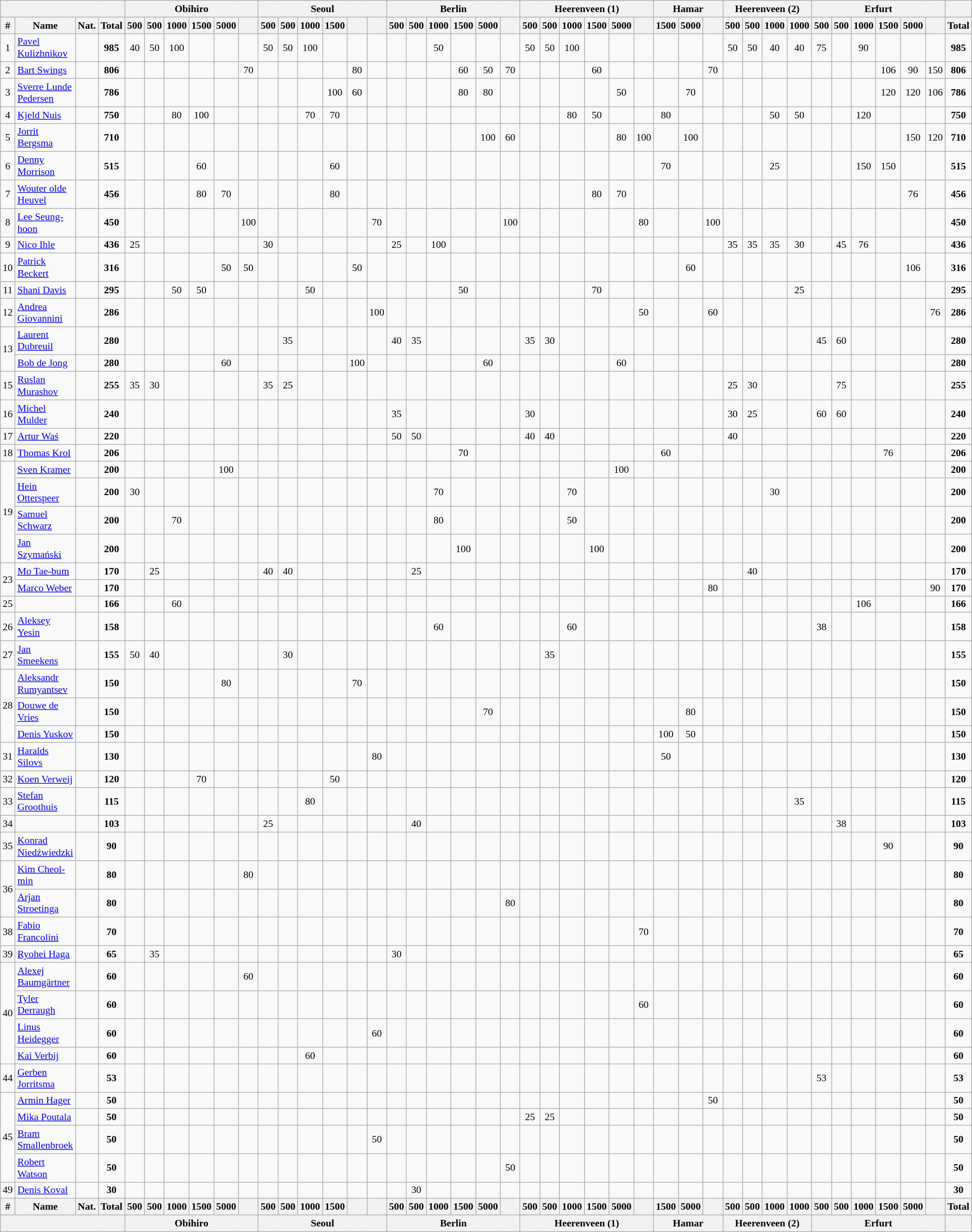<table class="wikitable" style="text-align:center; font-size: 90%;">
<tr>
<th colspan=4></th>
<th colspan=6>Obihiro</th>
<th colspan=6>Seoul</th>
<th colspan=6>Berlin</th>
<th colspan=6>Heerenveen (1)</th>
<th colspan=3>Hamar</th>
<th colspan=4>Heerenveen (2)</th>
<th colspan=6>Erfurt</th>
<th></th>
</tr>
<tr>
<th>#</th>
<th>Name</th>
<th>Nat.</th>
<th>Total</th>
<th>500</th>
<th>500</th>
<th>1000</th>
<th>1500</th>
<th>5000</th>
<th></th>
<th>500</th>
<th>500</th>
<th>1000</th>
<th>1500</th>
<th></th>
<th></th>
<th>500</th>
<th>500</th>
<th>1000</th>
<th>1500</th>
<th>5000</th>
<th></th>
<th>500</th>
<th>500</th>
<th>1000</th>
<th>1500</th>
<th>5000</th>
<th></th>
<th>1500</th>
<th>5000</th>
<th></th>
<th>500</th>
<th>500</th>
<th>1000</th>
<th>1000</th>
<th>500</th>
<th>500</th>
<th>1000</th>
<th>1500</th>
<th>5000</th>
<th></th>
<th>Total</th>
</tr>
<tr>
<td>1</td>
<td align=left><a href='#'>Pavel Kulizhnikov</a></td>
<td></td>
<td><strong>985</strong></td>
<td>40</td>
<td>50</td>
<td>100</td>
<td></td>
<td></td>
<td></td>
<td>50</td>
<td>50</td>
<td>100</td>
<td></td>
<td></td>
<td></td>
<td></td>
<td></td>
<td>50</td>
<td></td>
<td></td>
<td></td>
<td>50</td>
<td>50</td>
<td>100</td>
<td></td>
<td></td>
<td></td>
<td></td>
<td></td>
<td></td>
<td>50</td>
<td>50</td>
<td>40</td>
<td>40</td>
<td>75</td>
<td></td>
<td>90</td>
<td></td>
<td></td>
<td></td>
<td><strong>985</strong></td>
</tr>
<tr>
<td>2</td>
<td align=left><a href='#'>Bart Swings</a></td>
<td></td>
<td><strong>806</strong></td>
<td></td>
<td></td>
<td></td>
<td></td>
<td></td>
<td>70</td>
<td></td>
<td></td>
<td></td>
<td></td>
<td>80</td>
<td></td>
<td></td>
<td></td>
<td></td>
<td>60</td>
<td>50</td>
<td>70</td>
<td></td>
<td></td>
<td></td>
<td>60</td>
<td></td>
<td></td>
<td></td>
<td></td>
<td>70</td>
<td></td>
<td></td>
<td></td>
<td></td>
<td></td>
<td></td>
<td></td>
<td>106</td>
<td>90</td>
<td>150</td>
<td><strong>806</strong></td>
</tr>
<tr>
<td>3</td>
<td align=left><a href='#'>Sverre Lunde Pedersen</a></td>
<td></td>
<td><strong>786</strong></td>
<td></td>
<td></td>
<td></td>
<td></td>
<td></td>
<td></td>
<td></td>
<td></td>
<td></td>
<td>100</td>
<td>60</td>
<td></td>
<td></td>
<td></td>
<td></td>
<td>80</td>
<td>80</td>
<td></td>
<td></td>
<td></td>
<td></td>
<td></td>
<td>50</td>
<td></td>
<td></td>
<td>70</td>
<td></td>
<td></td>
<td></td>
<td></td>
<td></td>
<td></td>
<td></td>
<td></td>
<td>120</td>
<td>120</td>
<td>106</td>
<td><strong>786</strong></td>
</tr>
<tr>
<td>4</td>
<td align=left><a href='#'>Kjeld Nuis</a></td>
<td></td>
<td><strong>750</strong></td>
<td></td>
<td></td>
<td>80</td>
<td>100</td>
<td></td>
<td></td>
<td></td>
<td></td>
<td>70</td>
<td>70</td>
<td></td>
<td></td>
<td></td>
<td></td>
<td></td>
<td></td>
<td></td>
<td></td>
<td></td>
<td></td>
<td>80</td>
<td>50</td>
<td></td>
<td></td>
<td>80</td>
<td></td>
<td></td>
<td></td>
<td></td>
<td>50</td>
<td>50</td>
<td></td>
<td></td>
<td>120</td>
<td></td>
<td></td>
<td></td>
<td><strong>750</strong></td>
</tr>
<tr>
<td>5</td>
<td align=left><a href='#'>Jorrit Bergsma</a></td>
<td></td>
<td><strong>710</strong></td>
<td></td>
<td></td>
<td></td>
<td></td>
<td></td>
<td></td>
<td></td>
<td></td>
<td></td>
<td></td>
<td></td>
<td></td>
<td></td>
<td></td>
<td></td>
<td></td>
<td>100</td>
<td>60</td>
<td></td>
<td></td>
<td></td>
<td></td>
<td>80</td>
<td>100</td>
<td></td>
<td>100</td>
<td></td>
<td></td>
<td></td>
<td></td>
<td></td>
<td></td>
<td></td>
<td></td>
<td></td>
<td>150</td>
<td>120</td>
<td><strong>710</strong></td>
</tr>
<tr>
<td>6</td>
<td align=left><a href='#'>Denny Morrison</a></td>
<td></td>
<td><strong>515</strong></td>
<td></td>
<td></td>
<td></td>
<td>60</td>
<td></td>
<td></td>
<td></td>
<td></td>
<td></td>
<td>60</td>
<td></td>
<td></td>
<td></td>
<td></td>
<td></td>
<td></td>
<td></td>
<td></td>
<td></td>
<td></td>
<td></td>
<td></td>
<td></td>
<td></td>
<td>70</td>
<td></td>
<td></td>
<td></td>
<td></td>
<td>25</td>
<td></td>
<td></td>
<td></td>
<td>150</td>
<td>150</td>
<td></td>
<td></td>
<td><strong>515</strong></td>
</tr>
<tr>
<td>7</td>
<td align=left><a href='#'>Wouter olde Heuvel</a></td>
<td></td>
<td><strong>456</strong></td>
<td></td>
<td></td>
<td></td>
<td>80</td>
<td>70</td>
<td></td>
<td></td>
<td></td>
<td></td>
<td>80</td>
<td></td>
<td></td>
<td></td>
<td></td>
<td></td>
<td></td>
<td></td>
<td></td>
<td></td>
<td></td>
<td></td>
<td>80</td>
<td>70</td>
<td></td>
<td></td>
<td></td>
<td></td>
<td></td>
<td></td>
<td></td>
<td></td>
<td></td>
<td></td>
<td></td>
<td></td>
<td>76</td>
<td></td>
<td><strong>456</strong></td>
</tr>
<tr>
<td>8</td>
<td align=left><a href='#'>Lee Seung-hoon</a></td>
<td></td>
<td><strong>450</strong></td>
<td></td>
<td></td>
<td></td>
<td></td>
<td></td>
<td>100</td>
<td></td>
<td></td>
<td></td>
<td></td>
<td></td>
<td>70</td>
<td></td>
<td></td>
<td></td>
<td></td>
<td></td>
<td>100</td>
<td></td>
<td></td>
<td></td>
<td></td>
<td></td>
<td>80</td>
<td></td>
<td></td>
<td>100</td>
<td></td>
<td></td>
<td></td>
<td></td>
<td></td>
<td></td>
<td></td>
<td></td>
<td></td>
<td></td>
<td><strong>450</strong></td>
</tr>
<tr>
<td>9</td>
<td align=left><a href='#'>Nico Ihle</a></td>
<td></td>
<td><strong>436</strong></td>
<td>25</td>
<td></td>
<td></td>
<td></td>
<td></td>
<td></td>
<td>30</td>
<td></td>
<td></td>
<td></td>
<td></td>
<td></td>
<td>25</td>
<td></td>
<td>100</td>
<td></td>
<td></td>
<td></td>
<td></td>
<td></td>
<td></td>
<td></td>
<td></td>
<td></td>
<td></td>
<td></td>
<td></td>
<td>35</td>
<td>35</td>
<td>35</td>
<td>30</td>
<td></td>
<td>45</td>
<td>76</td>
<td></td>
<td></td>
<td></td>
<td><strong>436</strong></td>
</tr>
<tr>
<td>10</td>
<td align=left><a href='#'>Patrick Beckert</a></td>
<td></td>
<td><strong>316</strong></td>
<td></td>
<td></td>
<td></td>
<td></td>
<td>50</td>
<td>50</td>
<td></td>
<td></td>
<td></td>
<td></td>
<td>50</td>
<td></td>
<td></td>
<td></td>
<td></td>
<td></td>
<td></td>
<td></td>
<td></td>
<td></td>
<td></td>
<td></td>
<td></td>
<td></td>
<td></td>
<td>60</td>
<td></td>
<td></td>
<td></td>
<td></td>
<td></td>
<td></td>
<td></td>
<td></td>
<td></td>
<td>106</td>
<td></td>
<td><strong>316</strong></td>
</tr>
<tr>
<td>11</td>
<td align=left><a href='#'>Shani Davis</a></td>
<td></td>
<td><strong>295</strong></td>
<td></td>
<td></td>
<td>50</td>
<td>50</td>
<td></td>
<td></td>
<td></td>
<td></td>
<td>50</td>
<td></td>
<td></td>
<td></td>
<td></td>
<td></td>
<td></td>
<td>50</td>
<td></td>
<td></td>
<td></td>
<td></td>
<td></td>
<td>70</td>
<td></td>
<td></td>
<td></td>
<td></td>
<td></td>
<td></td>
<td></td>
<td></td>
<td>25</td>
<td></td>
<td></td>
<td></td>
<td></td>
<td></td>
<td></td>
<td><strong>295</strong></td>
</tr>
<tr>
<td>12</td>
<td align=left><a href='#'>Andrea Giovannini</a></td>
<td></td>
<td><strong>286</strong></td>
<td></td>
<td></td>
<td></td>
<td></td>
<td></td>
<td></td>
<td></td>
<td></td>
<td></td>
<td></td>
<td></td>
<td>100</td>
<td></td>
<td></td>
<td></td>
<td></td>
<td></td>
<td></td>
<td></td>
<td></td>
<td></td>
<td></td>
<td></td>
<td>50</td>
<td></td>
<td></td>
<td>60</td>
<td></td>
<td></td>
<td></td>
<td></td>
<td></td>
<td></td>
<td></td>
<td></td>
<td></td>
<td>76</td>
<td><strong>286</strong></td>
</tr>
<tr>
<td rowspan=2>13</td>
<td align=left><a href='#'>Laurent Dubreuil</a></td>
<td></td>
<td><strong>280</strong></td>
<td></td>
<td></td>
<td></td>
<td></td>
<td></td>
<td></td>
<td></td>
<td>35</td>
<td></td>
<td></td>
<td></td>
<td></td>
<td>40</td>
<td>35</td>
<td></td>
<td></td>
<td></td>
<td></td>
<td>35</td>
<td>30</td>
<td></td>
<td></td>
<td></td>
<td></td>
<td></td>
<td></td>
<td></td>
<td></td>
<td></td>
<td></td>
<td></td>
<td>45</td>
<td>60</td>
<td></td>
<td></td>
<td></td>
<td></td>
<td><strong>280</strong></td>
</tr>
<tr>
<td align=left><a href='#'>Bob de Jong</a></td>
<td></td>
<td><strong>280</strong></td>
<td></td>
<td></td>
<td></td>
<td></td>
<td>60</td>
<td></td>
<td></td>
<td></td>
<td></td>
<td></td>
<td>100</td>
<td></td>
<td></td>
<td></td>
<td></td>
<td></td>
<td>60</td>
<td></td>
<td></td>
<td></td>
<td></td>
<td></td>
<td>60</td>
<td></td>
<td></td>
<td></td>
<td></td>
<td></td>
<td></td>
<td></td>
<td></td>
<td></td>
<td></td>
<td></td>
<td></td>
<td></td>
<td></td>
<td><strong>280</strong></td>
</tr>
<tr>
<td>15</td>
<td align=left><a href='#'>Ruslan Murashov</a></td>
<td></td>
<td><strong>255</strong></td>
<td>35</td>
<td>30</td>
<td></td>
<td></td>
<td></td>
<td></td>
<td>35</td>
<td>25</td>
<td></td>
<td></td>
<td></td>
<td></td>
<td></td>
<td></td>
<td></td>
<td></td>
<td></td>
<td></td>
<td></td>
<td></td>
<td></td>
<td></td>
<td></td>
<td></td>
<td></td>
<td></td>
<td></td>
<td>25</td>
<td>30</td>
<td></td>
<td></td>
<td></td>
<td>75</td>
<td></td>
<td></td>
<td></td>
<td></td>
<td><strong>255</strong></td>
</tr>
<tr>
<td>16</td>
<td align=left><a href='#'>Michel Mulder</a></td>
<td></td>
<td><strong>240</strong></td>
<td></td>
<td></td>
<td></td>
<td></td>
<td></td>
<td></td>
<td></td>
<td></td>
<td></td>
<td></td>
<td></td>
<td></td>
<td>35</td>
<td></td>
<td></td>
<td></td>
<td></td>
<td></td>
<td>30</td>
<td></td>
<td></td>
<td></td>
<td></td>
<td></td>
<td></td>
<td></td>
<td></td>
<td>30</td>
<td>25</td>
<td></td>
<td></td>
<td>60</td>
<td>60</td>
<td></td>
<td></td>
<td></td>
<td></td>
<td><strong>240</strong></td>
</tr>
<tr>
<td>17</td>
<td align=left><a href='#'>Artur Waś</a></td>
<td></td>
<td><strong>220</strong></td>
<td></td>
<td></td>
<td></td>
<td></td>
<td></td>
<td></td>
<td></td>
<td></td>
<td></td>
<td></td>
<td></td>
<td></td>
<td>50</td>
<td>50</td>
<td></td>
<td></td>
<td></td>
<td></td>
<td>40</td>
<td>40</td>
<td></td>
<td></td>
<td></td>
<td></td>
<td></td>
<td></td>
<td></td>
<td>40</td>
<td></td>
<td></td>
<td></td>
<td></td>
<td></td>
<td></td>
<td></td>
<td></td>
<td></td>
<td><strong>220</strong></td>
</tr>
<tr>
<td>18</td>
<td align=left><a href='#'>Thomas Krol</a></td>
<td></td>
<td><strong>206</strong></td>
<td></td>
<td></td>
<td></td>
<td></td>
<td></td>
<td></td>
<td></td>
<td></td>
<td></td>
<td></td>
<td></td>
<td></td>
<td></td>
<td></td>
<td></td>
<td>70</td>
<td></td>
<td></td>
<td></td>
<td></td>
<td></td>
<td></td>
<td></td>
<td></td>
<td>60</td>
<td></td>
<td></td>
<td></td>
<td></td>
<td></td>
<td></td>
<td></td>
<td></td>
<td></td>
<td>76</td>
<td></td>
<td></td>
<td><strong>206</strong></td>
</tr>
<tr>
<td rowspan=4>19</td>
<td align=left><a href='#'>Sven Kramer</a></td>
<td></td>
<td><strong>200</strong></td>
<td></td>
<td></td>
<td></td>
<td></td>
<td>100</td>
<td></td>
<td></td>
<td></td>
<td></td>
<td></td>
<td></td>
<td></td>
<td></td>
<td></td>
<td></td>
<td></td>
<td></td>
<td></td>
<td></td>
<td></td>
<td></td>
<td></td>
<td>100</td>
<td></td>
<td></td>
<td></td>
<td></td>
<td></td>
<td></td>
<td></td>
<td></td>
<td></td>
<td></td>
<td></td>
<td></td>
<td></td>
<td></td>
<td><strong>200</strong></td>
</tr>
<tr>
<td align=left><a href='#'>Hein Otterspeer</a></td>
<td></td>
<td><strong>200</strong></td>
<td>30</td>
<td></td>
<td></td>
<td></td>
<td></td>
<td></td>
<td></td>
<td></td>
<td></td>
<td></td>
<td></td>
<td></td>
<td></td>
<td></td>
<td>70</td>
<td></td>
<td></td>
<td></td>
<td></td>
<td></td>
<td>70</td>
<td></td>
<td></td>
<td></td>
<td></td>
<td></td>
<td></td>
<td></td>
<td></td>
<td>30</td>
<td></td>
<td></td>
<td></td>
<td></td>
<td></td>
<td></td>
<td></td>
<td><strong>200</strong></td>
</tr>
<tr>
<td align=left><a href='#'>Samuel Schwarz</a></td>
<td></td>
<td><strong>200</strong></td>
<td></td>
<td></td>
<td>70</td>
<td></td>
<td></td>
<td></td>
<td></td>
<td></td>
<td></td>
<td></td>
<td></td>
<td></td>
<td></td>
<td></td>
<td>80</td>
<td></td>
<td></td>
<td></td>
<td></td>
<td></td>
<td>50</td>
<td></td>
<td></td>
<td></td>
<td></td>
<td></td>
<td></td>
<td></td>
<td></td>
<td></td>
<td></td>
<td></td>
<td></td>
<td></td>
<td></td>
<td></td>
<td></td>
<td><strong>200</strong></td>
</tr>
<tr>
<td align=left><a href='#'>Jan Szymański</a></td>
<td></td>
<td><strong>200</strong></td>
<td></td>
<td></td>
<td></td>
<td></td>
<td></td>
<td></td>
<td></td>
<td></td>
<td></td>
<td></td>
<td></td>
<td></td>
<td></td>
<td></td>
<td></td>
<td>100</td>
<td></td>
<td></td>
<td></td>
<td></td>
<td></td>
<td>100</td>
<td></td>
<td></td>
<td></td>
<td></td>
<td></td>
<td></td>
<td></td>
<td></td>
<td></td>
<td></td>
<td></td>
<td></td>
<td></td>
<td></td>
<td></td>
<td><strong>200</strong></td>
</tr>
<tr>
<td rowspan=2>23</td>
<td align=left><a href='#'>Mo Tae-bum</a></td>
<td></td>
<td><strong>170</strong></td>
<td></td>
<td>25</td>
<td></td>
<td></td>
<td></td>
<td></td>
<td>40</td>
<td>40</td>
<td></td>
<td></td>
<td></td>
<td></td>
<td></td>
<td>25</td>
<td></td>
<td></td>
<td></td>
<td></td>
<td></td>
<td></td>
<td></td>
<td></td>
<td></td>
<td></td>
<td></td>
<td></td>
<td></td>
<td></td>
<td>40</td>
<td></td>
<td></td>
<td></td>
<td></td>
<td></td>
<td></td>
<td></td>
<td></td>
<td><strong>170</strong></td>
</tr>
<tr>
<td align=left><a href='#'>Marco Weber</a></td>
<td></td>
<td><strong>170</strong></td>
<td></td>
<td></td>
<td></td>
<td></td>
<td></td>
<td></td>
<td></td>
<td></td>
<td></td>
<td></td>
<td></td>
<td></td>
<td></td>
<td></td>
<td></td>
<td></td>
<td></td>
<td></td>
<td></td>
<td></td>
<td></td>
<td></td>
<td></td>
<td></td>
<td></td>
<td></td>
<td>80</td>
<td></td>
<td></td>
<td></td>
<td></td>
<td></td>
<td></td>
<td></td>
<td></td>
<td></td>
<td>90</td>
<td><strong>170</strong></td>
</tr>
<tr>
<td>25</td>
<td align=left></td>
<td></td>
<td><strong>166</strong></td>
<td></td>
<td></td>
<td>60</td>
<td></td>
<td></td>
<td></td>
<td></td>
<td></td>
<td></td>
<td></td>
<td></td>
<td></td>
<td></td>
<td></td>
<td></td>
<td></td>
<td></td>
<td></td>
<td></td>
<td></td>
<td></td>
<td></td>
<td></td>
<td></td>
<td></td>
<td></td>
<td></td>
<td></td>
<td></td>
<td></td>
<td></td>
<td></td>
<td></td>
<td>106</td>
<td></td>
<td></td>
<td></td>
<td><strong>166</strong></td>
</tr>
<tr>
<td>26</td>
<td align=left><a href='#'>Aleksey Yesin</a></td>
<td></td>
<td><strong>158</strong></td>
<td></td>
<td></td>
<td></td>
<td></td>
<td></td>
<td></td>
<td></td>
<td></td>
<td></td>
<td></td>
<td></td>
<td></td>
<td></td>
<td></td>
<td>60</td>
<td></td>
<td></td>
<td></td>
<td></td>
<td></td>
<td>60</td>
<td></td>
<td></td>
<td></td>
<td></td>
<td></td>
<td></td>
<td></td>
<td></td>
<td></td>
<td></td>
<td>38</td>
<td></td>
<td></td>
<td></td>
<td></td>
<td></td>
<td><strong>158</strong></td>
</tr>
<tr>
<td>27</td>
<td align=left><a href='#'>Jan Smeekens</a></td>
<td></td>
<td><strong>155</strong></td>
<td>50</td>
<td>40</td>
<td></td>
<td></td>
<td></td>
<td></td>
<td></td>
<td>30</td>
<td></td>
<td></td>
<td></td>
<td></td>
<td></td>
<td></td>
<td></td>
<td></td>
<td></td>
<td></td>
<td></td>
<td>35</td>
<td></td>
<td></td>
<td></td>
<td></td>
<td></td>
<td></td>
<td></td>
<td></td>
<td></td>
<td></td>
<td></td>
<td></td>
<td></td>
<td></td>
<td></td>
<td></td>
<td></td>
<td><strong>155</strong></td>
</tr>
<tr>
<td rowspan=3>28</td>
<td align=left><a href='#'>Aleksandr Rumyantsev</a></td>
<td></td>
<td><strong>150</strong></td>
<td></td>
<td></td>
<td></td>
<td></td>
<td>80</td>
<td></td>
<td></td>
<td></td>
<td></td>
<td></td>
<td>70</td>
<td></td>
<td></td>
<td></td>
<td></td>
<td></td>
<td></td>
<td></td>
<td></td>
<td></td>
<td></td>
<td></td>
<td></td>
<td></td>
<td></td>
<td></td>
<td></td>
<td></td>
<td></td>
<td></td>
<td></td>
<td></td>
<td></td>
<td></td>
<td></td>
<td></td>
<td></td>
<td><strong>150</strong></td>
</tr>
<tr>
<td align=left><a href='#'>Douwe de Vries</a></td>
<td></td>
<td><strong>150</strong></td>
<td></td>
<td></td>
<td></td>
<td></td>
<td></td>
<td></td>
<td></td>
<td></td>
<td></td>
<td></td>
<td></td>
<td></td>
<td></td>
<td></td>
<td></td>
<td></td>
<td>70</td>
<td></td>
<td></td>
<td></td>
<td></td>
<td></td>
<td></td>
<td></td>
<td></td>
<td>80</td>
<td></td>
<td></td>
<td></td>
<td></td>
<td></td>
<td></td>
<td></td>
<td></td>
<td></td>
<td></td>
<td></td>
<td><strong>150</strong></td>
</tr>
<tr>
<td align=left><a href='#'>Denis Yuskov</a></td>
<td></td>
<td><strong>150</strong></td>
<td></td>
<td></td>
<td></td>
<td></td>
<td></td>
<td></td>
<td></td>
<td></td>
<td></td>
<td></td>
<td></td>
<td></td>
<td></td>
<td></td>
<td></td>
<td></td>
<td></td>
<td></td>
<td></td>
<td></td>
<td></td>
<td></td>
<td></td>
<td></td>
<td>100</td>
<td>50</td>
<td></td>
<td></td>
<td></td>
<td></td>
<td></td>
<td></td>
<td></td>
<td></td>
<td></td>
<td></td>
<td></td>
<td><strong>150</strong></td>
</tr>
<tr>
<td>31</td>
<td align=left><a href='#'>Haralds Silovs</a></td>
<td></td>
<td><strong>130</strong></td>
<td></td>
<td></td>
<td></td>
<td></td>
<td></td>
<td></td>
<td></td>
<td></td>
<td></td>
<td></td>
<td></td>
<td>80</td>
<td></td>
<td></td>
<td></td>
<td></td>
<td></td>
<td></td>
<td></td>
<td></td>
<td></td>
<td></td>
<td></td>
<td></td>
<td>50</td>
<td></td>
<td></td>
<td></td>
<td></td>
<td></td>
<td></td>
<td></td>
<td></td>
<td></td>
<td></td>
<td></td>
<td></td>
<td><strong>130</strong></td>
</tr>
<tr>
<td>32</td>
<td align=left><a href='#'>Koen Verweij</a></td>
<td></td>
<td><strong>120</strong></td>
<td></td>
<td></td>
<td></td>
<td>70</td>
<td></td>
<td></td>
<td></td>
<td></td>
<td></td>
<td>50</td>
<td></td>
<td></td>
<td></td>
<td></td>
<td></td>
<td></td>
<td></td>
<td></td>
<td></td>
<td></td>
<td></td>
<td></td>
<td></td>
<td></td>
<td></td>
<td></td>
<td></td>
<td></td>
<td></td>
<td></td>
<td></td>
<td></td>
<td></td>
<td></td>
<td></td>
<td></td>
<td></td>
<td><strong>120</strong></td>
</tr>
<tr>
<td>33</td>
<td align=left><a href='#'>Stefan Groothuis</a></td>
<td></td>
<td><strong>115</strong></td>
<td></td>
<td></td>
<td></td>
<td></td>
<td></td>
<td></td>
<td></td>
<td></td>
<td>80</td>
<td></td>
<td></td>
<td></td>
<td></td>
<td></td>
<td></td>
<td></td>
<td></td>
<td></td>
<td></td>
<td></td>
<td></td>
<td></td>
<td></td>
<td></td>
<td></td>
<td></td>
<td></td>
<td></td>
<td></td>
<td></td>
<td>35</td>
<td></td>
<td></td>
<td></td>
<td></td>
<td></td>
<td></td>
<td><strong>115</strong></td>
</tr>
<tr>
<td>34</td>
<td align=left></td>
<td></td>
<td><strong>103</strong></td>
<td></td>
<td></td>
<td></td>
<td></td>
<td></td>
<td></td>
<td>25</td>
<td></td>
<td></td>
<td></td>
<td></td>
<td></td>
<td></td>
<td>40</td>
<td></td>
<td></td>
<td></td>
<td></td>
<td></td>
<td></td>
<td></td>
<td></td>
<td></td>
<td></td>
<td></td>
<td></td>
<td></td>
<td></td>
<td></td>
<td></td>
<td></td>
<td></td>
<td>38</td>
<td></td>
<td></td>
<td></td>
<td></td>
<td><strong>103</strong></td>
</tr>
<tr>
<td>35</td>
<td align=left><a href='#'>Konrad Niedźwiedzki</a></td>
<td></td>
<td><strong>90</strong></td>
<td></td>
<td></td>
<td></td>
<td></td>
<td></td>
<td></td>
<td></td>
<td></td>
<td></td>
<td></td>
<td></td>
<td></td>
<td></td>
<td></td>
<td></td>
<td></td>
<td></td>
<td></td>
<td></td>
<td></td>
<td></td>
<td></td>
<td></td>
<td></td>
<td></td>
<td></td>
<td></td>
<td></td>
<td></td>
<td></td>
<td></td>
<td></td>
<td></td>
<td></td>
<td>90</td>
<td></td>
<td></td>
<td><strong>90</strong></td>
</tr>
<tr>
<td rowspan=2>36</td>
<td align=left><a href='#'>Kim Cheol-min</a></td>
<td></td>
<td><strong>80</strong></td>
<td></td>
<td></td>
<td></td>
<td></td>
<td></td>
<td>80</td>
<td></td>
<td></td>
<td></td>
<td></td>
<td></td>
<td></td>
<td></td>
<td></td>
<td></td>
<td></td>
<td></td>
<td></td>
<td></td>
<td></td>
<td></td>
<td></td>
<td></td>
<td></td>
<td></td>
<td></td>
<td></td>
<td></td>
<td></td>
<td></td>
<td></td>
<td></td>
<td></td>
<td></td>
<td></td>
<td></td>
<td></td>
<td><strong>80</strong></td>
</tr>
<tr>
<td align=left><a href='#'>Arjan Stroetinga</a></td>
<td></td>
<td><strong>80</strong></td>
<td></td>
<td></td>
<td></td>
<td></td>
<td></td>
<td></td>
<td></td>
<td></td>
<td></td>
<td></td>
<td></td>
<td></td>
<td></td>
<td></td>
<td></td>
<td></td>
<td></td>
<td>80</td>
<td></td>
<td></td>
<td></td>
<td></td>
<td></td>
<td></td>
<td></td>
<td></td>
<td></td>
<td></td>
<td></td>
<td></td>
<td></td>
<td></td>
<td></td>
<td></td>
<td></td>
<td></td>
<td></td>
<td><strong>80</strong></td>
</tr>
<tr>
<td>38</td>
<td align=left><a href='#'>Fabio Francolini</a></td>
<td></td>
<td><strong>70</strong></td>
<td></td>
<td></td>
<td></td>
<td></td>
<td></td>
<td></td>
<td></td>
<td></td>
<td></td>
<td></td>
<td></td>
<td></td>
<td></td>
<td></td>
<td></td>
<td></td>
<td></td>
<td></td>
<td></td>
<td></td>
<td></td>
<td></td>
<td></td>
<td>70</td>
<td></td>
<td></td>
<td></td>
<td></td>
<td></td>
<td></td>
<td></td>
<td></td>
<td></td>
<td></td>
<td></td>
<td></td>
<td></td>
<td><strong>70</strong></td>
</tr>
<tr>
<td>39</td>
<td align=left><a href='#'>Ryohei Haga</a></td>
<td></td>
<td><strong>65</strong></td>
<td></td>
<td>35</td>
<td></td>
<td></td>
<td></td>
<td></td>
<td></td>
<td></td>
<td></td>
<td></td>
<td></td>
<td></td>
<td>30</td>
<td></td>
<td></td>
<td></td>
<td></td>
<td></td>
<td></td>
<td></td>
<td></td>
<td></td>
<td></td>
<td></td>
<td></td>
<td></td>
<td></td>
<td></td>
<td></td>
<td></td>
<td></td>
<td></td>
<td></td>
<td></td>
<td></td>
<td></td>
<td></td>
<td><strong>65</strong></td>
</tr>
<tr>
<td rowspan=4>40</td>
<td align=left><a href='#'>Alexej Baumgärtner</a></td>
<td></td>
<td><strong>60</strong></td>
<td></td>
<td></td>
<td></td>
<td></td>
<td></td>
<td>60</td>
<td></td>
<td></td>
<td></td>
<td></td>
<td></td>
<td></td>
<td></td>
<td></td>
<td></td>
<td></td>
<td></td>
<td></td>
<td></td>
<td></td>
<td></td>
<td></td>
<td></td>
<td></td>
<td></td>
<td></td>
<td></td>
<td></td>
<td></td>
<td></td>
<td></td>
<td></td>
<td></td>
<td></td>
<td></td>
<td></td>
<td></td>
<td><strong>60</strong></td>
</tr>
<tr>
<td align=left><a href='#'>Tyler Derraugh</a></td>
<td></td>
<td><strong>60</strong></td>
<td></td>
<td></td>
<td></td>
<td></td>
<td></td>
<td></td>
<td></td>
<td></td>
<td></td>
<td></td>
<td></td>
<td></td>
<td></td>
<td></td>
<td></td>
<td></td>
<td></td>
<td></td>
<td></td>
<td></td>
<td></td>
<td></td>
<td></td>
<td>60</td>
<td></td>
<td></td>
<td></td>
<td></td>
<td></td>
<td></td>
<td></td>
<td></td>
<td></td>
<td></td>
<td></td>
<td></td>
<td></td>
<td><strong>60</strong></td>
</tr>
<tr>
<td align=left><a href='#'>Linus Heidegger</a></td>
<td></td>
<td><strong>60</strong></td>
<td></td>
<td></td>
<td></td>
<td></td>
<td></td>
<td></td>
<td></td>
<td></td>
<td></td>
<td></td>
<td></td>
<td>60</td>
<td></td>
<td></td>
<td></td>
<td></td>
<td></td>
<td></td>
<td></td>
<td></td>
<td></td>
<td></td>
<td></td>
<td></td>
<td></td>
<td></td>
<td></td>
<td></td>
<td></td>
<td></td>
<td></td>
<td></td>
<td></td>
<td></td>
<td></td>
<td></td>
<td></td>
<td><strong>60</strong></td>
</tr>
<tr>
<td align=left><a href='#'>Kai Verbij</a></td>
<td></td>
<td><strong>60</strong></td>
<td></td>
<td></td>
<td></td>
<td></td>
<td></td>
<td></td>
<td></td>
<td></td>
<td>60</td>
<td></td>
<td></td>
<td></td>
<td></td>
<td></td>
<td></td>
<td></td>
<td></td>
<td></td>
<td></td>
<td></td>
<td></td>
<td></td>
<td></td>
<td></td>
<td></td>
<td></td>
<td></td>
<td></td>
<td></td>
<td></td>
<td></td>
<td></td>
<td></td>
<td></td>
<td></td>
<td></td>
<td></td>
<td><strong>60</strong></td>
</tr>
<tr>
<td>44</td>
<td align=left><a href='#'>Gerben Jorritsma</a></td>
<td></td>
<td><strong>53</strong></td>
<td></td>
<td></td>
<td></td>
<td></td>
<td></td>
<td></td>
<td></td>
<td></td>
<td></td>
<td></td>
<td></td>
<td></td>
<td></td>
<td></td>
<td></td>
<td></td>
<td></td>
<td></td>
<td></td>
<td></td>
<td></td>
<td></td>
<td></td>
<td></td>
<td></td>
<td></td>
<td></td>
<td></td>
<td></td>
<td></td>
<td></td>
<td>53</td>
<td></td>
<td></td>
<td></td>
<td></td>
<td></td>
<td><strong>53</strong></td>
</tr>
<tr>
<td rowspan=4>45</td>
<td align=left><a href='#'>Armin Hager</a></td>
<td></td>
<td><strong>50</strong></td>
<td></td>
<td></td>
<td></td>
<td></td>
<td></td>
<td></td>
<td></td>
<td></td>
<td></td>
<td></td>
<td></td>
<td></td>
<td></td>
<td></td>
<td></td>
<td></td>
<td></td>
<td></td>
<td></td>
<td></td>
<td></td>
<td></td>
<td></td>
<td></td>
<td></td>
<td></td>
<td>50</td>
<td></td>
<td></td>
<td></td>
<td></td>
<td></td>
<td></td>
<td></td>
<td></td>
<td></td>
<td></td>
<td><strong>50</strong></td>
</tr>
<tr>
<td align=left><a href='#'>Mika Poutala</a></td>
<td></td>
<td><strong>50</strong></td>
<td></td>
<td></td>
<td></td>
<td></td>
<td></td>
<td></td>
<td></td>
<td></td>
<td></td>
<td></td>
<td></td>
<td></td>
<td></td>
<td></td>
<td></td>
<td></td>
<td></td>
<td></td>
<td>25</td>
<td>25</td>
<td></td>
<td></td>
<td></td>
<td></td>
<td></td>
<td></td>
<td></td>
<td></td>
<td></td>
<td></td>
<td></td>
<td></td>
<td></td>
<td></td>
<td></td>
<td></td>
<td></td>
<td><strong>50</strong></td>
</tr>
<tr>
<td align=left><a href='#'>Bram Smallenbroek</a></td>
<td></td>
<td><strong>50</strong></td>
<td></td>
<td></td>
<td></td>
<td></td>
<td></td>
<td></td>
<td></td>
<td></td>
<td></td>
<td></td>
<td></td>
<td>50</td>
<td></td>
<td></td>
<td></td>
<td></td>
<td></td>
<td></td>
<td></td>
<td></td>
<td></td>
<td></td>
<td></td>
<td></td>
<td></td>
<td></td>
<td></td>
<td></td>
<td></td>
<td></td>
<td></td>
<td></td>
<td></td>
<td></td>
<td></td>
<td></td>
<td></td>
<td><strong>50</strong></td>
</tr>
<tr>
<td align=left><a href='#'>Robert Watson</a></td>
<td></td>
<td><strong>50</strong></td>
<td></td>
<td></td>
<td></td>
<td></td>
<td></td>
<td></td>
<td></td>
<td></td>
<td></td>
<td></td>
<td></td>
<td></td>
<td></td>
<td></td>
<td></td>
<td></td>
<td></td>
<td>50</td>
<td></td>
<td></td>
<td></td>
<td></td>
<td></td>
<td></td>
<td></td>
<td></td>
<td></td>
<td></td>
<td></td>
<td></td>
<td></td>
<td></td>
<td></td>
<td></td>
<td></td>
<td></td>
<td></td>
<td><strong>50</strong></td>
</tr>
<tr>
<td>49</td>
<td align=left><a href='#'>Denis Koval</a></td>
<td></td>
<td><strong>30</strong></td>
<td></td>
<td></td>
<td></td>
<td></td>
<td></td>
<td></td>
<td></td>
<td></td>
<td></td>
<td></td>
<td></td>
<td></td>
<td></td>
<td>30</td>
<td></td>
<td></td>
<td></td>
<td></td>
<td></td>
<td></td>
<td></td>
<td></td>
<td></td>
<td></td>
<td></td>
<td></td>
<td></td>
<td></td>
<td></td>
<td></td>
<td></td>
<td></td>
<td></td>
<td></td>
<td></td>
<td></td>
<td></td>
<td><strong>30</strong></td>
</tr>
<tr>
<th>#</th>
<th>Name</th>
<th>Nat.</th>
<th>Total</th>
<th>500</th>
<th>500</th>
<th>1000</th>
<th>1500</th>
<th>5000</th>
<th></th>
<th>500</th>
<th>500</th>
<th>1000</th>
<th>1500</th>
<th></th>
<th></th>
<th>500</th>
<th>500</th>
<th>1000</th>
<th>1500</th>
<th>5000</th>
<th></th>
<th>500</th>
<th>500</th>
<th>1000</th>
<th>1500</th>
<th>5000</th>
<th></th>
<th>1500</th>
<th>5000</th>
<th></th>
<th>500</th>
<th>500</th>
<th>1000</th>
<th>1000</th>
<th>500</th>
<th>500</th>
<th>1000</th>
<th>1500</th>
<th>5000</th>
<th></th>
<th>Total</th>
</tr>
<tr>
<th colspan=4></th>
<th colspan=6>Obihiro</th>
<th colspan=6>Seoul</th>
<th colspan=6>Berlin</th>
<th colspan=6>Heerenveen (1)</th>
<th colspan=3>Hamar</th>
<th colspan=4>Heerenveen (2)</th>
<th colspan=6>Erfurt</th>
<th></th>
</tr>
</table>
